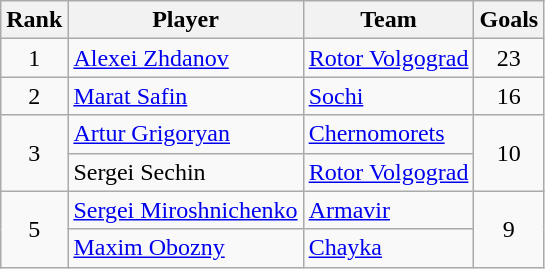<table class="wikitable">
<tr>
<th>Rank</th>
<th>Player</th>
<th>Team</th>
<th>Goals</th>
</tr>
<tr>
<td style="text-align:center;">1</td>
<td> <a href='#'>Alexei Zhdanov</a></td>
<td><a href='#'>Rotor Volgograd</a></td>
<td style="text-align:center;">23</td>
</tr>
<tr>
<td style="text-align:center;" rowspan="1">2</td>
<td> <a href='#'>Marat Safin</a></td>
<td><a href='#'>Sochi</a></td>
<td style="text-align:center;" rowspan="1">16</td>
</tr>
<tr>
<td style="text-align:center;" rowspan="2">3</td>
<td> <a href='#'>Artur Grigoryan</a></td>
<td><a href='#'>Chernomorets</a></td>
<td style="text-align:center;" rowspan="2">10</td>
</tr>
<tr>
<td> Sergei Sechin</td>
<td><a href='#'>Rotor Volgograd</a></td>
</tr>
<tr>
<td style="text-align:center;" rowspan="2">5</td>
<td> <a href='#'>Sergei Miroshnichenko</a></td>
<td><a href='#'>Armavir</a></td>
<td style="text-align:center;" rowspan="2">9</td>
</tr>
<tr>
<td> <a href='#'>Maxim Obozny</a></td>
<td><a href='#'>Chayka</a></td>
</tr>
</table>
